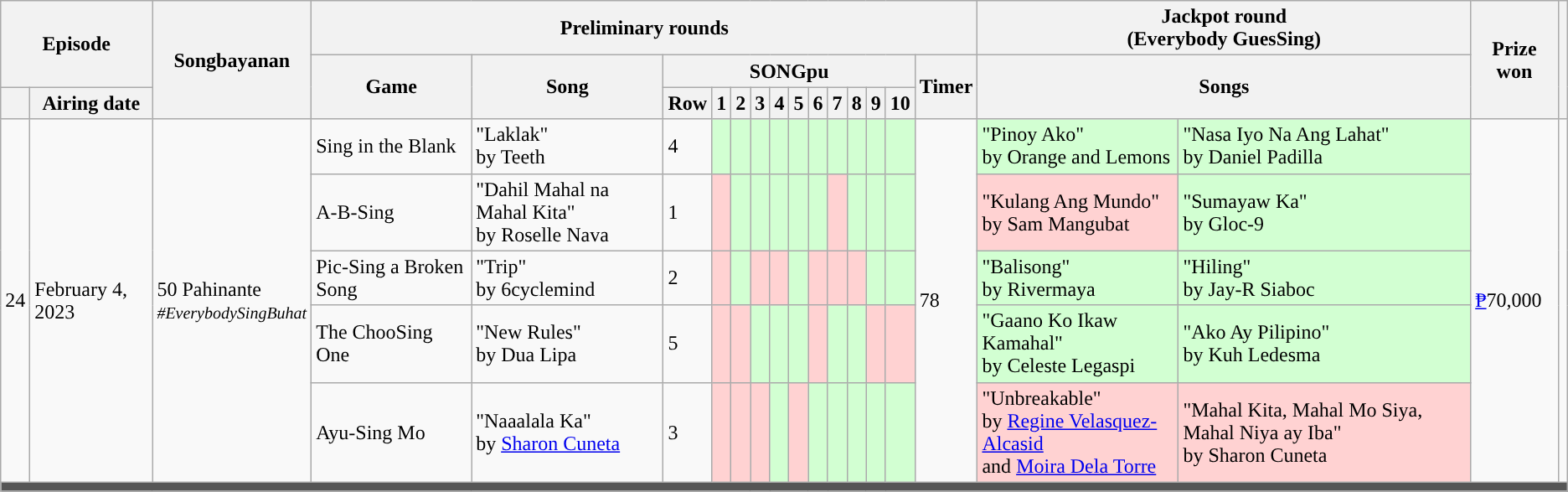<table class="wikitable plainrowheaders mw-collapsible ">
<tr>
<th colspan="2" rowspan="2">Episode</th>
<th rowspan="3">Songbayanan</th>
<th colspan="14">Preliminary rounds</th>
<th colspan="2">Jackpot round<br>(Everybody GuesSing)</th>
<th rowspan="3">Prize won</th>
<th rowspan="3"></th>
</tr>
<tr>
<th rowspan="2">Game</th>
<th rowspan="2">Song</th>
<th colspan="11">SONGpu</th>
<th rowspan="2">Timer</th>
<th colspan="2" rowspan="2">Songs</th>
</tr>
<tr>
<th></th>
<th>Airing date</th>
<th>Row</th>
<th>1</th>
<th>2</th>
<th>3</th>
<th>4</th>
<th>5</th>
<th>6</th>
<th>7</th>
<th>8</th>
<th>9</th>
<th>10</th>
</tr>
<tr>
<td rowspan="5">24</td>
<td rowspan="5">February 4, 2023</td>
<td rowspan="5">50 Pahinante<br><small><em>#EverybodySingBuhat</em></small></td>
<td>Sing in the Blank</td>
<td>"Laklak"<br>by Teeth</td>
<td>4</td>
<td style="background:#D2FFD2"></td>
<td style="background:#D2FFD2"></td>
<td style="background:#D2FFD2"></td>
<td style="background:#D2FFD2"></td>
<td style="background:#D2FFD2"></td>
<td style="background:#D2FFD2"></td>
<td style="background:#D2FFD2"></td>
<td style="background:#D2FFD2"></td>
<td style="background:#D2FFD2"></td>
<td style="background:#D2FFD2"></td>
<td rowspan="5">78 </td>
<td style="background:#D2FFD2">"Pinoy Ako"<br>by Orange and Lemons</td>
<td style="background:#D2FFD2">"Nasa Iyo Na Ang Lahat"<br>by Daniel Padilla</td>
<td rowspan="5"><a href='#'>₱</a>70,000</td>
<td rowspan="5"></td>
</tr>
<tr>
<td>A-B-Sing</td>
<td>"Dahil Mahal na Mahal Kita"<br>by Roselle Nava</td>
<td>1</td>
<td style="background:#FFD2D2"></td>
<td style="background:#D2FFD2"></td>
<td style="background:#D2FFD2"></td>
<td style="background:#D2FFD2"></td>
<td style="background:#D2FFD2"></td>
<td style="background:#D2FFD2"></td>
<td style="background:#FFD2D2"></td>
<td style="background:#D2FFD2"></td>
<td style="background:#D2FFD2"></td>
<td style="background:#D2FFD2"></td>
<td style="background:#FFD2D2">"Kulang Ang Mundo"<br>by Sam Mangubat</td>
<td style="background:#D2FFD2">"Sumayaw Ka"<br>by Gloc-9</td>
</tr>
<tr>
<td>Pic-Sing a Broken Song</td>
<td>"Trip"<br>by 6cyclemind</td>
<td>2</td>
<td style="background:#FFD2D2"></td>
<td style="background:#D2FFD2"></td>
<td style="background:#FFD2D2"></td>
<td style="background:#FFD2D2"></td>
<td style="background:#D2FFD2"></td>
<td style="background:#FFD2D2"></td>
<td style="background:#FFD2D2"></td>
<td style="background:#FFD2D2"></td>
<td style="background:#D2FFD2"></td>
<td style="background:#D2FFD2"></td>
<td style="background:#D2FFD2">"Balisong"<br>by Rivermaya</td>
<td style="background:#D2FFD2">"Hiling"<br>by Jay-R Siaboc</td>
</tr>
<tr>
<td>The ChooSing One</td>
<td>"New Rules"<br>by Dua Lipa</td>
<td>5</td>
<td style="background:#FFD2D2"></td>
<td style="background:#FFD2D2"></td>
<td style="background:#D2FFD2"></td>
<td style="background:#D2FFD2"></td>
<td style="background:#D2FFD2"></td>
<td style="background:#FFD2D2"></td>
<td style="background:#D2FFD2"></td>
<td style="background:#D2FFD2"></td>
<td style="background:#FFD2D2"></td>
<td style="background:#FFD2D2"></td>
<td style="background:#D2FFD2">"Gaano Ko Ikaw Kamahal"<br>by Celeste Legaspi</td>
<td style="background:#D2FFD2">"Ako Ay Pilipino"<br>by Kuh Ledesma</td>
</tr>
<tr>
<td>Ayu-Sing Mo</td>
<td>"Naaalala Ka"<br>by <a href='#'>Sharon Cuneta</a></td>
<td>3</td>
<td style="background:#FFD2D2"></td>
<td style="background:#FFD2D2"></td>
<td style="background:#FFD2D2"></td>
<td style="background:#D2FFD2"></td>
<td style="background:#FFD2D2"></td>
<td style="background:#D2FFD2"></td>
<td style="background:#D2FFD2"></td>
<td style="background:#D2FFD2"></td>
<td style="background:#D2FFD2"></td>
<td style="background:#D2FFD2"></td>
<td style="background:#FFD2D2">"Unbreakable"<br>by <a href='#'>Regine Velasquez-Alcasid</a> <br>and <a href='#'>Moira Dela Torre</a></td>
<td style="background:#FFD2D2">"Mahal Kita, Mahal Mo Siya, Mahal Niya ay Iba"<br>by Sharon Cuneta</td>
</tr>
<tr>
<th colspan="21" style="background:#555;"></th>
</tr>
</table>
